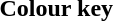<table class="toccolours">
<tr>
<th>Colour key<br></th>
</tr>
<tr>
<td><br>

</td>
</tr>
</table>
